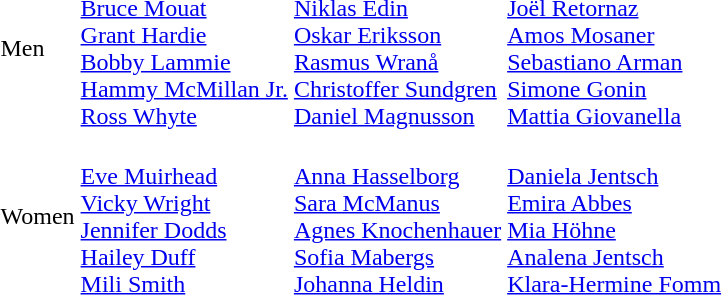<table>
<tr>
<td>Men</td>
<td><strong></strong><br><a href='#'>Bruce Mouat</a><br><a href='#'>Grant Hardie</a><br><a href='#'>Bobby Lammie</a><br><a href='#'>Hammy McMillan Jr.</a><br><a href='#'>Ross Whyte</a></td>
<td><strong></strong><br><a href='#'>Niklas Edin</a><br><a href='#'>Oskar Eriksson</a><br><a href='#'>Rasmus Wranå</a><br><a href='#'>Christoffer Sundgren</a><br><a href='#'>Daniel Magnusson</a></td>
<td><strong></strong><br><a href='#'>Joël Retornaz</a><br><a href='#'>Amos Mosaner</a><br><a href='#'>Sebastiano Arman</a><br><a href='#'>Simone Gonin</a><br><a href='#'>Mattia Giovanella</a></td>
</tr>
<tr>
<td>Women</td>
<td><strong></strong><br><a href='#'>Eve Muirhead</a><br><a href='#'>Vicky Wright</a><br><a href='#'>Jennifer Dodds</a><br><a href='#'>Hailey Duff</a><br><a href='#'>Mili Smith</a></td>
<td><strong></strong><br><a href='#'>Anna Hasselborg</a><br><a href='#'>Sara McManus</a><br><a href='#'>Agnes Knochenhauer</a><br><a href='#'>Sofia Mabergs</a><br><a href='#'>Johanna Heldin</a></td>
<td><strong></strong><br><a href='#'>Daniela Jentsch</a><br><a href='#'>Emira Abbes</a><br><a href='#'>Mia Höhne</a><br><a href='#'>Analena Jentsch</a><br><a href='#'>Klara-Hermine Fomm</a></td>
</tr>
</table>
